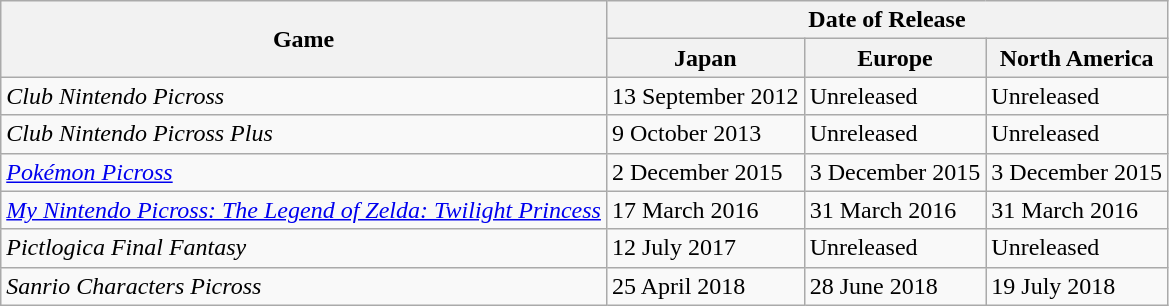<table class="wikitable">
<tr>
<th rowspan="2">Game</th>
<th colspan="3">Date of Release</th>
</tr>
<tr>
<th>Japan</th>
<th>Europe</th>
<th>North America</th>
</tr>
<tr>
<td><em>Club Nintendo Picross</em></td>
<td>13 September 2012</td>
<td>Unreleased</td>
<td>Unreleased</td>
</tr>
<tr>
<td><em>Club Nintendo Picross Plus</em></td>
<td>9 October 2013</td>
<td>Unreleased</td>
<td>Unreleased</td>
</tr>
<tr>
<td><em><a href='#'>Pokémon Picross</a></em></td>
<td>2 December 2015</td>
<td>3 December 2015</td>
<td>3 December 2015</td>
</tr>
<tr>
<td><em><a href='#'>My Nintendo Picross: The Legend of Zelda: Twilight Princess</a></em></td>
<td>17 March 2016</td>
<td>31 March 2016</td>
<td>31 March 2016</td>
</tr>
<tr>
<td><em>Pictlogica Final Fantasy</em></td>
<td>12 July 2017</td>
<td>Unreleased</td>
<td>Unreleased</td>
</tr>
<tr>
<td><em>Sanrio Characters Picross</em></td>
<td>25 April 2018</td>
<td>28 June 2018</td>
<td>19 July 2018</td>
</tr>
</table>
